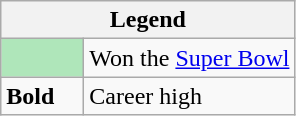<table class="wikitable mw-collapsible">
<tr>
<th colspan="2">Legend</th>
</tr>
<tr>
<td style="background:#afe6ba; width:3em;"></td>
<td>Won the <a href='#'>Super Bowl</a></td>
</tr>
<tr>
<td><strong>Bold</strong></td>
<td>Career high</td>
</tr>
</table>
